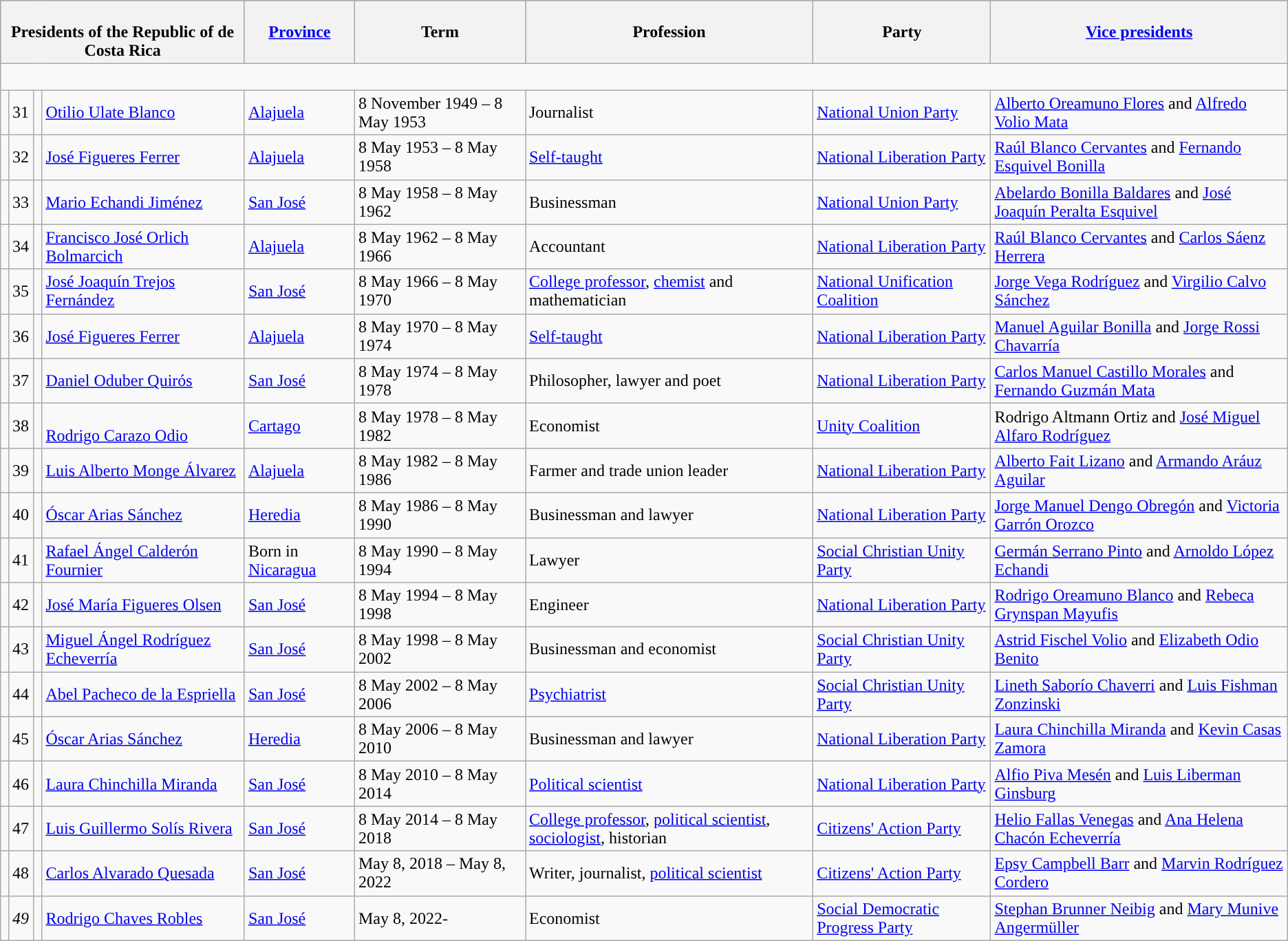<table class="wikitable">
<tr bgcolor=#E4E8FF8657856785678>
<th Colspan=4><br>Presidents of the Republic of de Costa Rica</th>
<th><a href='#'>Province</a></th>
<th>Term<br></th>
<th>Profession</th>
<th>Party</th>
<th><a href='#'>Vice presidents</a></th>
</tr>
<tr>
<td colspan=9><br><div>






</div></td>
</tr>
<tr>
<td style="background:"></td>
<td>31</td>
<td></td>
<td><a href='#'>Otilio Ulate Blanco</a></td>
<td><a href='#'>Alajuela</a></td>
<td>8 November 1949 – 8 May 1953<br></td>
<td>Journalist</td>
<td><a href='#'>National Union Party</a></td>
<td><a href='#'>Alberto Oreamuno Flores</a> and <a href='#'>Alfredo Volio Mata</a></td>
</tr>
<tr>
<td style="background:"></td>
<td>32</td>
<td></td>
<td><a href='#'>José Figueres Ferrer</a></td>
<td><a href='#'>Alajuela</a></td>
<td>8 May 1953 – 8 May 1958<br></td>
<td><a href='#'>Self-taught</a></td>
<td><a href='#'>National Liberation Party</a></td>
<td><a href='#'>Raúl Blanco Cervantes</a> and <a href='#'>Fernando Esquivel Bonilla</a></td>
</tr>
<tr>
<td style="background:"></td>
<td>33</td>
<td></td>
<td><a href='#'>Mario Echandi Jiménez</a></td>
<td><a href='#'>San José</a></td>
<td>8 May 1958 – 8 May 1962<br></td>
<td>Businessman</td>
<td><a href='#'>National Union Party</a></td>
<td><a href='#'>Abelardo Bonilla Baldares</a> and <a href='#'>José Joaquín Peralta Esquivel</a></td>
</tr>
<tr>
<td style="background:"></td>
<td>34</td>
<td></td>
<td><a href='#'>Francisco José Orlich Bolmarcich</a></td>
<td><a href='#'>Alajuela</a></td>
<td>8 May 1962 – 8 May 1966<br></td>
<td>Accountant</td>
<td><a href='#'>National Liberation Party</a></td>
<td><a href='#'>Raúl Blanco Cervantes</a> and <a href='#'>Carlos Sáenz Herrera</a></td>
</tr>
<tr>
<td style="background:"></td>
<td>35</td>
<td></td>
<td><a href='#'>José Joaquín Trejos Fernández</a></td>
<td><a href='#'>San José</a></td>
<td>8 May 1966 – 8 May 1970<br></td>
<td><a href='#'>College professor</a>, <a href='#'>chemist</a> and mathematician</td>
<td><a href='#'>National Unification Coalition</a></td>
<td><a href='#'>Jorge Vega Rodríguez</a> and <a href='#'>Virgilio Calvo Sánchez</a></td>
</tr>
<tr>
<td style="background:"></td>
<td>36</td>
<td></td>
<td><a href='#'>José Figueres Ferrer</a></td>
<td><a href='#'>Alajuela</a></td>
<td>8 May 1970 – 8 May 1974<br></td>
<td><a href='#'>Self-taught</a></td>
<td><a href='#'>National Liberation Party</a></td>
<td><a href='#'>Manuel Aguilar Bonilla</a> and <a href='#'>Jorge Rossi Chavarría</a></td>
</tr>
<tr>
<td style="background:"></td>
<td>37</td>
<td></td>
<td><a href='#'>Daniel Oduber Quirós</a></td>
<td><a href='#'>San José</a></td>
<td>8 May 1974 – 8 May 1978<br></td>
<td>Philosopher, lawyer and poet</td>
<td><a href='#'>National Liberation Party</a></td>
<td><a href='#'>Carlos Manuel Castillo Morales</a> and <a href='#'>Fernando Guzmán Mata</a></td>
</tr>
<tr>
<td style="background:"></td>
<td>38</td>
<td></td>
<td><br><a href='#'>Rodrigo Carazo Odio</a></td>
<td><a href='#'>Cartago</a></td>
<td>8 May 1978 – 8 May 1982<br></td>
<td>Economist</td>
<td><a href='#'>Unity Coalition</a></td>
<td>Rodrigo Altmann Ortiz and <a href='#'>José Miguel Alfaro Rodríguez</a></td>
</tr>
<tr>
<td style="background:"></td>
<td>39</td>
<td></td>
<td><a href='#'>Luis Alberto Monge Álvarez</a></td>
<td><a href='#'>Alajuela</a></td>
<td>8 May 1982 – 8 May 1986<br></td>
<td>Farmer and trade union leader</td>
<td><a href='#'>National Liberation Party</a></td>
<td><a href='#'>Alberto Fait Lizano</a> and <a href='#'>Armando Aráuz Aguilar</a></td>
</tr>
<tr>
<td style="background:"></td>
<td>40</td>
<td></td>
<td><a href='#'>Óscar Arias Sánchez</a></td>
<td><a href='#'>Heredia</a></td>
<td>8 May 1986 – 8 May 1990<br></td>
<td>Businessman and lawyer</td>
<td><a href='#'>National Liberation Party</a></td>
<td><a href='#'>Jorge Manuel Dengo Obregón</a> and <a href='#'>Victoria Garrón Orozco</a></td>
</tr>
<tr>
<td style="background:"></td>
<td>41</td>
<td></td>
<td><a href='#'>Rafael Ángel Calderón Fournier</a></td>
<td>Born in <a href='#'>Nicaragua</a></td>
<td>8 May 1990 – 8 May 1994<br></td>
<td>Lawyer</td>
<td><a href='#'>Social Christian Unity Party</a></td>
<td><a href='#'>Germán Serrano Pinto</a> and <a href='#'>Arnoldo López Echandi</a></td>
</tr>
<tr>
<td style="background:"></td>
<td>42</td>
<td></td>
<td><a href='#'>José María Figueres Olsen</a></td>
<td><a href='#'>San José</a></td>
<td>8 May 1994 – 8 May 1998<br></td>
<td>Engineer</td>
<td><a href='#'>National Liberation Party</a></td>
<td><a href='#'>Rodrigo Oreamuno Blanco</a> and <a href='#'>Rebeca Grynspan Mayufis</a></td>
</tr>
<tr>
<td style="background:"></td>
<td>43</td>
<td></td>
<td><a href='#'>Miguel Ángel Rodríguez Echeverría</a></td>
<td><a href='#'>San José</a></td>
<td>8 May 1998 – 8 May 2002<br></td>
<td>Businessman and economist</td>
<td><a href='#'>Social Christian Unity Party</a></td>
<td><a href='#'>Astrid Fischel Volio</a> and <a href='#'>Elizabeth Odio Benito</a></td>
</tr>
<tr>
<td style="background:"></td>
<td>44</td>
<td></td>
<td><a href='#'>Abel Pacheco de la Espriella</a></td>
<td><a href='#'>San José</a></td>
<td>8 May 2002 – 8 May 2006<br></td>
<td><a href='#'>Psychiatrist</a></td>
<td><a href='#'>Social Christian Unity Party</a></td>
<td><a href='#'>Lineth Saborío Chaverri</a> and <a href='#'>Luis Fishman Zonzinski</a></td>
</tr>
<tr>
<td style="background:"></td>
<td>45</td>
<td></td>
<td><a href='#'>Óscar Arias Sánchez</a></td>
<td><a href='#'>Heredia</a></td>
<td>8 May 2006 – 8 May 2010<br></td>
<td>Businessman and lawyer</td>
<td><a href='#'>National Liberation Party</a></td>
<td><a href='#'>Laura Chinchilla Miranda</a> and <a href='#'>Kevin Casas Zamora</a></td>
</tr>
<tr>
<td style="background:"></td>
<td>46</td>
<td></td>
<td><a href='#'>Laura Chinchilla Miranda</a></td>
<td><a href='#'>San José</a></td>
<td>8 May 2010 – 8 May 2014<br></td>
<td><a href='#'>Political scientist</a></td>
<td><a href='#'>National Liberation Party</a></td>
<td><a href='#'>Alfio Piva Mesén</a> and <a href='#'>Luis Liberman Ginsburg</a></td>
</tr>
<tr>
<td style="background:"></td>
<td>47</td>
<td></td>
<td><a href='#'>Luis Guillermo Solís Rivera</a></td>
<td><a href='#'>San José</a></td>
<td>8 May 2014 – 8 May 2018<br></td>
<td><a href='#'>College professor</a>, <a href='#'>political scientist</a>, <a href='#'>sociologist</a>, historian</td>
<td><a href='#'>Citizens' Action Party</a></td>
<td><a href='#'>Helio Fallas Venegas</a> and <a href='#'>Ana Helena Chacón Echeverría</a></td>
</tr>
<tr>
<td style="background:"></td>
<td>48</td>
<td></td>
<td><a href='#'>Carlos Alvarado Quesada</a></td>
<td><a href='#'>San José</a></td>
<td>May 8, 2018 – May 8, 2022<br></td>
<td>Writer, journalist, <a href='#'>political scientist</a></td>
<td><a href='#'>Citizens' Action Party</a></td>
<td><a href='#'>Epsy Campbell Barr</a> and <a href='#'>Marvin Rodríguez Cordero</a></td>
</tr>
<tr>
<td style="background:"></td>
<td><em>49</em></td>
<td></td>
<td><a href='#'>Rodrigo Chaves Robles</a></td>
<td><a href='#'>San José</a></td>
<td>May 8, 2022-<br></td>
<td>Economist</td>
<td><a href='#'>Social Democratic Progress Party</a></td>
<td><a href='#'>Stephan Brunner Neibig</a> and <a href='#'>Mary Munive Angermüller</a></td>
</tr>
</table>
